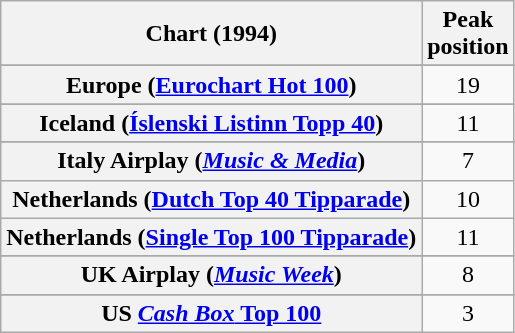<table class="wikitable sortable plainrowheaders" style="text-align:center">
<tr>
<th>Chart (1994)</th>
<th>Peak<br>position</th>
</tr>
<tr>
</tr>
<tr>
</tr>
<tr>
</tr>
<tr>
<th scope="row">Europe (<a href='#'>Eurochart Hot 100</a>)</th>
<td>19</td>
</tr>
<tr>
</tr>
<tr>
<th scope="row">Iceland (<a href='#'>Íslenski Listinn Topp 40</a>)</th>
<td>11</td>
</tr>
<tr>
</tr>
<tr>
<th scope="row">Italy Airplay (<em><a href='#'>Music & Media</a></em>)</th>
<td>7</td>
</tr>
<tr>
<th scope="row">Netherlands (<a href='#'>Dutch Top 40 Tipparade</a>)</th>
<td>10</td>
</tr>
<tr>
<th scope="row">Netherlands (<a href='#'>Single Top 100 Tipparade</a>)</th>
<td>11</td>
</tr>
<tr>
</tr>
<tr>
</tr>
<tr>
</tr>
<tr>
</tr>
<tr>
</tr>
<tr>
<th scope="row">UK Airplay (<em><a href='#'>Music Week</a></em>)</th>
<td>8</td>
</tr>
<tr>
</tr>
<tr>
</tr>
<tr>
</tr>
<tr>
<th scope="row">US <a href='#'><em>Cash Box</em> Top 100</a></th>
<td>3</td>
</tr>
</table>
